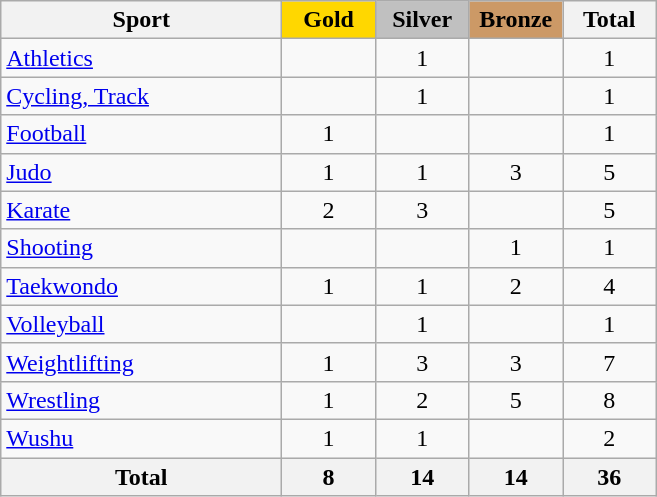<table class="wikitable sortable" style="text-align:center;">
<tr>
<th width=180>Sport</th>
<th scope="col" style="background:gold; width:55px;">Gold</th>
<th scope="col" style="background:silver; width:55px;">Silver</th>
<th scope="col" style="background:#cc9966; width:55px;">Bronze</th>
<th width=55>Total</th>
</tr>
<tr>
<td align=left><a href='#'>Athletics</a></td>
<td></td>
<td>1</td>
<td></td>
<td>1</td>
</tr>
<tr>
<td align=left><a href='#'>Cycling, Track</a></td>
<td></td>
<td>1</td>
<td></td>
<td>1</td>
</tr>
<tr>
<td align=left><a href='#'>Football</a></td>
<td>1</td>
<td></td>
<td></td>
<td>1</td>
</tr>
<tr>
<td align=left><a href='#'>Judo</a></td>
<td>1</td>
<td>1</td>
<td>3</td>
<td>5</td>
</tr>
<tr>
<td align=left><a href='#'>Karate</a></td>
<td>2</td>
<td>3</td>
<td></td>
<td>5</td>
</tr>
<tr>
<td align=left><a href='#'>Shooting</a></td>
<td></td>
<td></td>
<td>1</td>
<td>1</td>
</tr>
<tr>
<td align=left><a href='#'>Taekwondo</a></td>
<td>1</td>
<td>1</td>
<td>2</td>
<td>4</td>
</tr>
<tr>
<td align=left><a href='#'>Volleyball</a></td>
<td></td>
<td>1</td>
<td></td>
<td>1</td>
</tr>
<tr>
<td align=left><a href='#'>Weightlifting</a></td>
<td>1</td>
<td>3</td>
<td>3</td>
<td>7</td>
</tr>
<tr>
<td align=left><a href='#'>Wrestling</a></td>
<td>1</td>
<td>2</td>
<td>5</td>
<td>8</td>
</tr>
<tr>
<td align=left><a href='#'>Wushu</a></td>
<td>1</td>
<td>1</td>
<td></td>
<td>2</td>
</tr>
<tr class="sortbottom">
<th>Total</th>
<th>8</th>
<th>14</th>
<th>14</th>
<th>36</th>
</tr>
</table>
